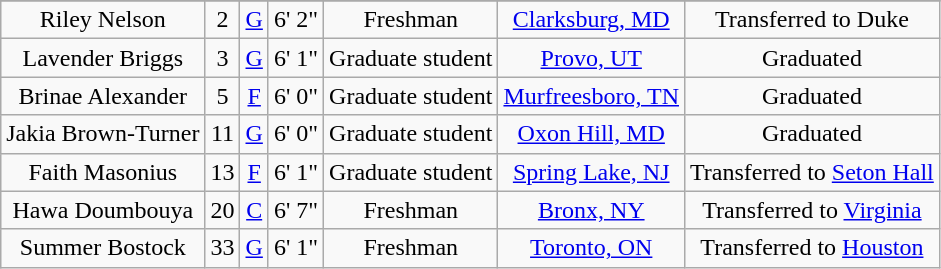<table class="wikitable sortable" style="text-align: center">
<tr align=center>
</tr>
<tr>
<td sortname>Riley Nelson</td>
<td>2</td>
<td><a href='#'>G</a></td>
<td>6' 2"</td>
<td>Freshman</td>
<td><a href='#'>Clarksburg, MD</a></td>
<td>Transferred to Duke</td>
</tr>
<tr>
<td sortname>Lavender Briggs</td>
<td>3</td>
<td><a href='#'>G</a></td>
<td>6' 1"</td>
<td>Graduate student</td>
<td><a href='#'>Provo, UT</a></td>
<td>Graduated</td>
</tr>
<tr>
<td sortname>Brinae Alexander</td>
<td>5</td>
<td><a href='#'>F</a></td>
<td>6' 0"</td>
<td>Graduate student</td>
<td><a href='#'>Murfreesboro, TN</a></td>
<td>Graduated</td>
</tr>
<tr>
<td sortname>Jakia Brown-Turner</td>
<td>11</td>
<td><a href='#'>G</a></td>
<td>6' 0"</td>
<td>Graduate student</td>
<td><a href='#'>Oxon Hill, MD</a></td>
<td>Graduated</td>
</tr>
<tr>
<td sortname>Faith Masonius</td>
<td>13</td>
<td><a href='#'>F</a></td>
<td>6' 1"</td>
<td>Graduate student</td>
<td><a href='#'>Spring Lake, NJ</a></td>
<td>Transferred to <a href='#'>Seton Hall</a></td>
</tr>
<tr>
<td sortname>Hawa Doumbouya</td>
<td>20</td>
<td><a href='#'>C</a></td>
<td>6' 7"</td>
<td>Freshman</td>
<td><a href='#'>Bronx, NY</a></td>
<td>Transferred to <a href='#'>Virginia</a></td>
</tr>
<tr>
<td sortname>Summer Bostock</td>
<td>33</td>
<td><a href='#'>G</a></td>
<td>6' 1"</td>
<td>Freshman</td>
<td><a href='#'>Toronto, ON</a></td>
<td>Transferred to <a href='#'>Houston</a></td>
</tr>
</table>
